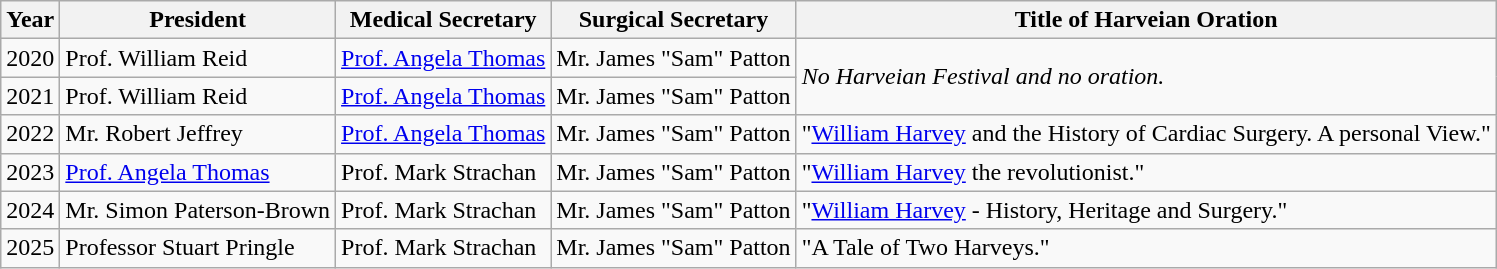<table class="wikitable">
<tr>
<th>Year</th>
<th>President</th>
<th>Medical Secretary</th>
<th>Surgical Secretary</th>
<th>Title of Harveian Oration</th>
</tr>
<tr>
<td>2020</td>
<td>Prof. William Reid</td>
<td><a href='#'>Prof. Angela Thomas</a></td>
<td>Mr. James "Sam" Patton</td>
<td rowspan=2><em>No Harveian Festival and no oration.</em></td>
</tr>
<tr>
<td>2021</td>
<td>Prof. William Reid</td>
<td><a href='#'>Prof. Angela Thomas</a></td>
<td>Mr. James "Sam" Patton</td>
</tr>
<tr>
<td>2022</td>
<td>Mr. Robert Jeffrey</td>
<td><a href='#'>Prof. Angela Thomas</a></td>
<td>Mr. James "Sam" Patton</td>
<td>"<a href='#'>William Harvey</a> and the History of Cardiac Surgery. A personal View."</td>
</tr>
<tr>
<td>2023</td>
<td><a href='#'>Prof. Angela Thomas</a></td>
<td>Prof. Mark Strachan</td>
<td>Mr. James "Sam" Patton</td>
<td>"<a href='#'>William Harvey</a> the revolutionist."</td>
</tr>
<tr>
<td>2024</td>
<td>Mr. Simon Paterson-Brown</td>
<td>Prof. Mark Strachan</td>
<td>Mr. James "Sam" Patton</td>
<td>"<a href='#'>William Harvey</a> - History, Heritage and Surgery."</td>
</tr>
<tr>
<td>2025</td>
<td>Professor Stuart Pringle</td>
<td>Prof. Mark Strachan</td>
<td>Mr. James "Sam" Patton</td>
<td>"A Tale of Two Harveys."</td>
</tr>
</table>
